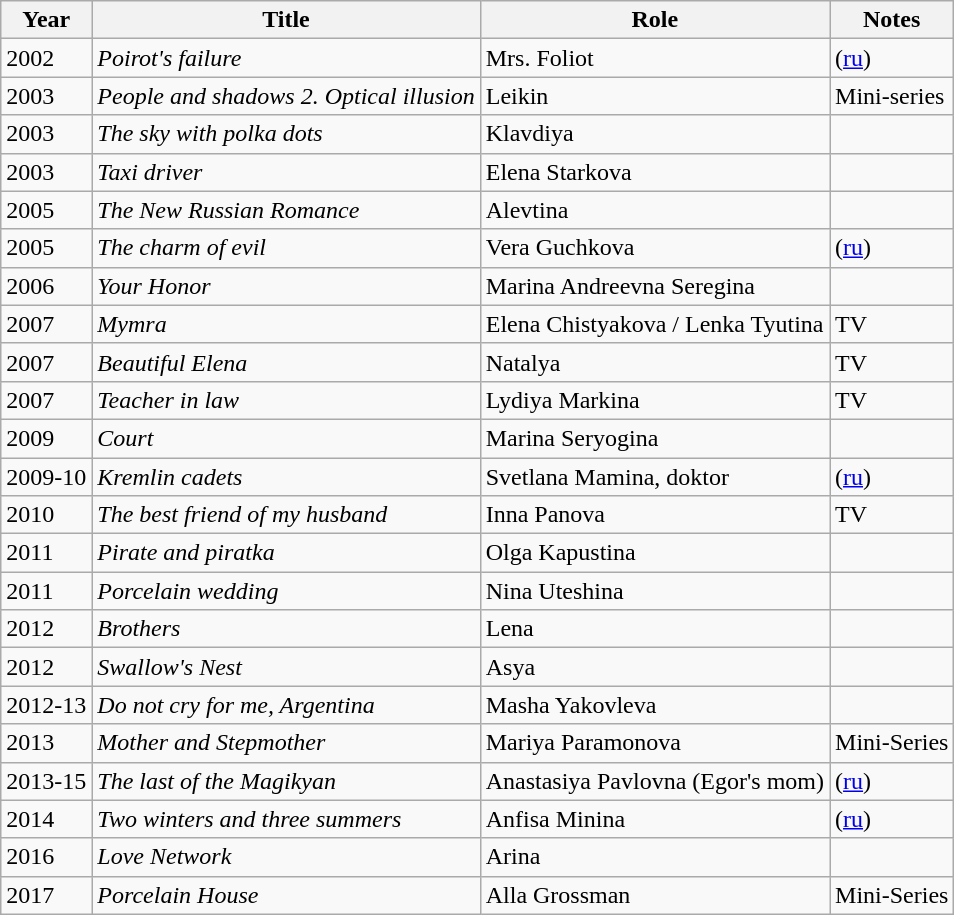<table class="wikitable sortable">
<tr>
<th>Year</th>
<th>Title</th>
<th>Role</th>
<th>Notes</th>
</tr>
<tr>
<td>2002</td>
<td><em>Poirot's failure</em></td>
<td>Mrs. Foliot</td>
<td>(<a href='#'>ru</a>)</td>
</tr>
<tr>
<td>2003</td>
<td><em>People and shadows 2. Optical illusion</em></td>
<td>Leikin</td>
<td>Mini-series</td>
</tr>
<tr>
<td>2003</td>
<td><em>The sky with polka dots</em></td>
<td>Klavdiya</td>
<td></td>
</tr>
<tr>
<td>2003</td>
<td><em>Taxi driver</em></td>
<td>Elena Starkova</td>
<td></td>
</tr>
<tr>
<td>2005</td>
<td><em>The New Russian Romance</em></td>
<td>Alevtina</td>
<td></td>
</tr>
<tr>
<td>2005</td>
<td><em>The charm of evil</em></td>
<td>Vera Guchkova</td>
<td>(<a href='#'>ru</a>)</td>
</tr>
<tr>
<td>2006</td>
<td><em>Your Honor</em></td>
<td>Marina Andreevna Seregina</td>
<td></td>
</tr>
<tr>
<td>2007</td>
<td><em>Mymra</em></td>
<td>Elena Chistyakova / Lenka Tyutina</td>
<td>TV</td>
</tr>
<tr>
<td>2007</td>
<td><em>Beautiful Elena</em></td>
<td>Natalya</td>
<td>TV</td>
</tr>
<tr>
<td>2007</td>
<td><em>Teacher in law</em></td>
<td>Lydiya Markina</td>
<td>TV</td>
</tr>
<tr>
<td>2009</td>
<td><em>Court</em></td>
<td>Marina Seryogina</td>
<td></td>
</tr>
<tr>
<td>2009-10</td>
<td><em>Kremlin cadets</em></td>
<td>Svetlana Mamina, doktor</td>
<td>(<a href='#'>ru</a>)</td>
</tr>
<tr>
<td>2010</td>
<td><em>The best friend of my husband</em></td>
<td>Inna Panova</td>
<td>TV</td>
</tr>
<tr>
<td>2011</td>
<td><em>Pirate and piratka</em></td>
<td>Olga Kapustina</td>
<td></td>
</tr>
<tr>
<td>2011</td>
<td><em>Porcelain wedding</em></td>
<td>Nina Uteshina</td>
<td></td>
</tr>
<tr>
<td>2012</td>
<td><em>Brothers</em></td>
<td>Lena</td>
<td></td>
</tr>
<tr>
<td>2012</td>
<td><em>Swallow's Nest</em></td>
<td>Asya</td>
<td></td>
</tr>
<tr>
<td>2012-13</td>
<td><em>Do not cry for me, Argentina</em></td>
<td>Masha Yakovleva</td>
<td></td>
</tr>
<tr>
<td>2013</td>
<td><em>Mother and Stepmother</em></td>
<td>Mariya Paramonova</td>
<td>Mini-Series</td>
</tr>
<tr>
<td>2013-15</td>
<td><em>The last of the Magikyan</em></td>
<td>Anastasiya Pavlovna (Egor's mom)</td>
<td>(<a href='#'>ru</a>)</td>
</tr>
<tr>
<td>2014</td>
<td><em>Two winters and three summers</em></td>
<td>Anfisa Minina</td>
<td>(<a href='#'>ru</a>)</td>
</tr>
<tr>
<td>2016</td>
<td><em>Love Network</em></td>
<td>Arina</td>
<td></td>
</tr>
<tr>
<td>2017</td>
<td><em>Porcelain House</em></td>
<td>Alla Grossman</td>
<td>Mini-Series</td>
</tr>
</table>
